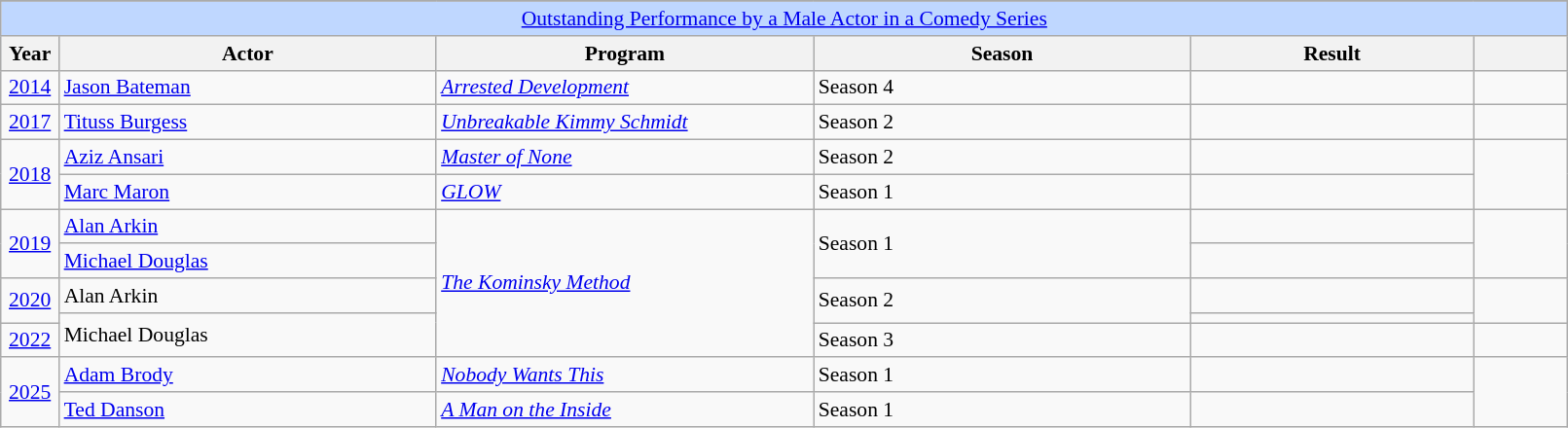<table class="wikitable plainrowheaders" style="font-size: 90%" width=85%>
<tr>
</tr>
<tr ---- bgcolor="#bfd7ff">
<td colspan=6 align=center><a href='#'>Outstanding Performance by a Male Actor in a Comedy Series</a></td>
</tr>
<tr ---- bgcolor="#ebf5ff">
<th scope="col" style="width:2%;">Year</th>
<th scope="col" style="width:20%;">Actor</th>
<th scope="col" style="width:20%;">Program</th>
<th scope="col" style="width:20%;">Season</th>
<th scope="col" style="width:15%;">Result</th>
<th scope="col" class="unsortable" style="width:5%;"></th>
</tr>
<tr>
<td style="text-align: center;"><a href='#'>2014</a></td>
<td><a href='#'>Jason Bateman</a></td>
<td><em><a href='#'>Arrested Development</a></em></td>
<td>Season 4</td>
<td></td>
<td style="text-align: center;"></td>
</tr>
<tr>
<td style="text-align: center;"><a href='#'>2017</a></td>
<td><a href='#'>Tituss Burgess</a></td>
<td><em><a href='#'>Unbreakable Kimmy Schmidt</a></em></td>
<td>Season 2</td>
<td></td>
<td style="text-align: center;"></td>
</tr>
<tr>
<td rowspan="2" style="text-align: center;"><a href='#'>2018</a></td>
<td><a href='#'>Aziz Ansari</a></td>
<td><em><a href='#'>Master of None</a></em></td>
<td>Season 2</td>
<td></td>
<td rowspan="2" style="text-align: center;"></td>
</tr>
<tr>
<td><a href='#'>Marc Maron</a></td>
<td><em><a href='#'>GLOW</a></em></td>
<td>Season 1</td>
<td></td>
</tr>
<tr>
<td rowspan="2" style="text-align: center;"><a href='#'>2019</a></td>
<td><a href='#'>Alan Arkin</a></td>
<td rowspan="5"><em><a href='#'>The Kominsky Method</a></em></td>
<td rowspan="2">Season 1</td>
<td></td>
<td rowspan="2" style="text-align: center;"></td>
</tr>
<tr>
<td><a href='#'>Michael Douglas</a></td>
<td></td>
</tr>
<tr>
<td rowspan="2" style="text-align: center;"><a href='#'>2020</a></td>
<td>Alan Arkin</td>
<td rowspan="2">Season 2</td>
<td></td>
<td rowspan="2" style="text-align: center;"></td>
</tr>
<tr>
<td rowspan="2">Michael Douglas</td>
<td></td>
</tr>
<tr>
<td style="text-align: center;"><a href='#'>2022</a></td>
<td>Season 3</td>
<td></td>
<td style="text-align: center;"></td>
</tr>
<tr>
<td rowspan="2" style="text-align: center;"><a href='#'>2025</a></td>
<td><a href='#'>Adam Brody</a></td>
<td><em><a href='#'>Nobody Wants This</a></em></td>
<td>Season 1</td>
<td></td>
<td rowspan="2" style="text-align: center;"></td>
</tr>
<tr>
<td><a href='#'>Ted Danson</a></td>
<td><em><a href='#'>A Man on the Inside</a></em></td>
<td>Season 1</td>
<td></td>
</tr>
</table>
